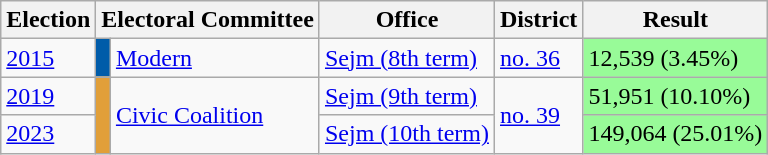<table class="wikitable unsortable" align="center">
<tr>
<th>Election</th>
<th colspan=2>Electoral Committee</th>
<th>Office</th>
<th>District</th>
<th>Result</th>
</tr>
<tr>
<td><a href='#'>2015</a></td>
<td style="background-color: #005ca9;"></td>
<td><a href='#'>Modern</a></td>
<td><a href='#'>Sejm (8th term)</a></td>
<td><a href='#'>no. 36</a></td>
<td style="background:palegreen;">12,539 (3.45%)</td>
</tr>
<tr>
<td><a href='#'>2019</a></td>
<td rowspan=2 style="background-color: #E19F39;"></td>
<td rowspan="2"><a href='#'>Civic Coalition</a></td>
<td><a href='#'>Sejm (9th term)</a></td>
<td rowspan="2"><a href='#'>no. 39</a></td>
<td style="background:palegreen;">51,951 (10.10%)</td>
</tr>
<tr>
<td><a href='#'>2023</a></td>
<td><a href='#'>Sejm (10th term)</a></td>
<td style="background:palegreen;">149,064 (25.01%)</td>
</tr>
</table>
